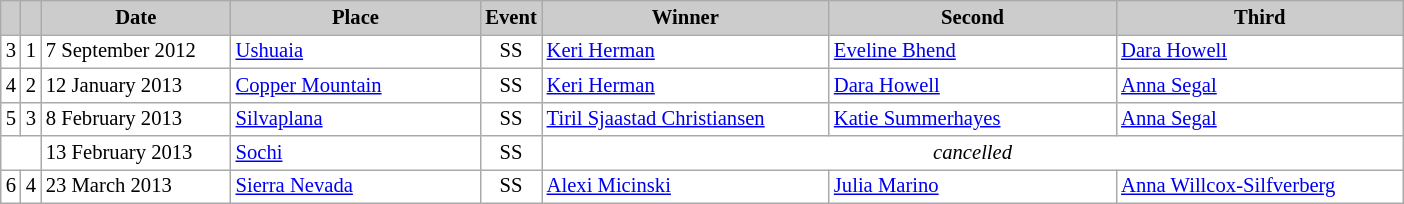<table class="wikitable plainrowheaders" style="background:#fff; font-size:86%; line-height:16px; border:grey solid 1px; border-collapse:collapse;">
<tr style="background:#ccc; text-align:center;">
<th scope="col" style="background:#ccc; width=20 px;"></th>
<th scope="col" style="background:#ccc; width=30 px;"></th>
<th scope="col" style="background:#ccc; width:120px;">Date</th>
<th scope="col" style="background:#ccc; width:160px;">Place</th>
<th scope="col" style="background:#ccc; width:15px;">Event</th>
<th scope="col" style="background:#ccc; width:185px;">Winner</th>
<th scope="col" style="background:#ccc; width:185px;">Second</th>
<th scope="col" style="background:#ccc; width:185px;">Third</th>
</tr>
<tr>
<td align=center>3</td>
<td align=center>1</td>
<td>7 September 2012</td>
<td> <a href='#'>Ushuaia</a></td>
<td align=center>SS</td>
<td> <a href='#'>Keri Herman</a></td>
<td> <a href='#'>Eveline Bhend</a></td>
<td> <a href='#'>Dara Howell</a></td>
</tr>
<tr>
<td align=center>4</td>
<td align=center>2</td>
<td>12 January 2013</td>
<td> <a href='#'>Copper Mountain</a></td>
<td align=center>SS</td>
<td> <a href='#'>Keri Herman</a></td>
<td> <a href='#'>Dara Howell</a></td>
<td> <a href='#'>Anna Segal</a></td>
</tr>
<tr>
<td align=center>5</td>
<td align=center>3</td>
<td>8 February 2013</td>
<td> <a href='#'>Silvaplana</a></td>
<td align=center>SS</td>
<td> <a href='#'>Tiril Sjaastad Christiansen</a></td>
<td> <a href='#'>Katie Summerhayes</a></td>
<td> <a href='#'>Anna Segal</a></td>
</tr>
<tr>
<td colspan=2></td>
<td>13 February 2013</td>
<td> <a href='#'>Sochi</a></td>
<td align=center>SS</td>
<td colspan=3 align=center><em>cancelled</em></td>
</tr>
<tr>
<td align=center>6</td>
<td align=center>4</td>
<td>23 March 2013</td>
<td> <a href='#'>Sierra Nevada</a></td>
<td align=center>SS</td>
<td> <a href='#'>Alexi Micinski</a></td>
<td> <a href='#'>Julia Marino</a></td>
<td> <a href='#'>Anna Willcox-Silfverberg</a></td>
</tr>
</table>
